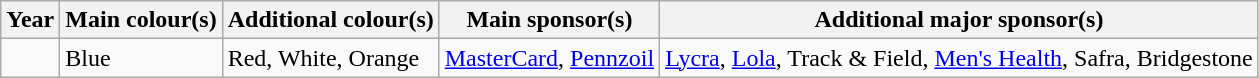<table class="wikitable">
<tr>
<th>Year</th>
<th>Main colour(s)</th>
<th>Additional colour(s)</th>
<th>Main sponsor(s)</th>
<th>Additional major sponsor(s)</th>
</tr>
<tr>
<td></td>
<td>Blue</td>
<td>Red, White, Orange</td>
<td><a href='#'>MasterCard</a>, <a href='#'>Pennzoil</a></td>
<td><a href='#'>Lycra</a>, <a href='#'>Lola</a>, Track & Field, <a href='#'>Men's Health</a>, Safra, Bridgestone</td>
</tr>
</table>
